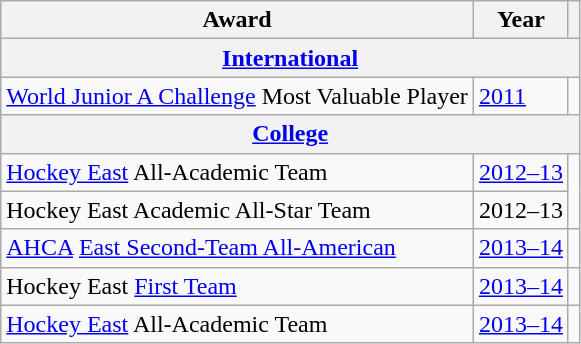<table class="wikitable">
<tr>
<th>Award</th>
<th>Year</th>
<th></th>
</tr>
<tr>
<th colspan="3"><a href='#'>International</a></th>
</tr>
<tr>
<td><a href='#'>World Junior A Challenge</a> Most Valuable Player</td>
<td><a href='#'>2011</a></td>
<td></td>
</tr>
<tr>
<th colspan="3"><a href='#'>College</a></th>
</tr>
<tr>
<td><a href='#'>Hockey East</a> All-Academic Team</td>
<td><a href='#'>2012–13</a></td>
<td rowspan="2"></td>
</tr>
<tr>
<td>Hockey East Academic All-Star Team</td>
<td>2012–13</td>
</tr>
<tr>
<td><a href='#'>AHCA</a> <a href='#'>East Second-Team All-American</a></td>
<td><a href='#'>2013–14</a></td>
<td></td>
</tr>
<tr>
<td>Hockey East <a href='#'>First Team</a></td>
<td><a href='#'>2013–14</a></td>
<td></td>
</tr>
<tr>
<td><a href='#'>Hockey East</a> All-Academic Team</td>
<td><a href='#'>2013–14</a></td>
<td rowspan="2"></td>
</tr>
</table>
